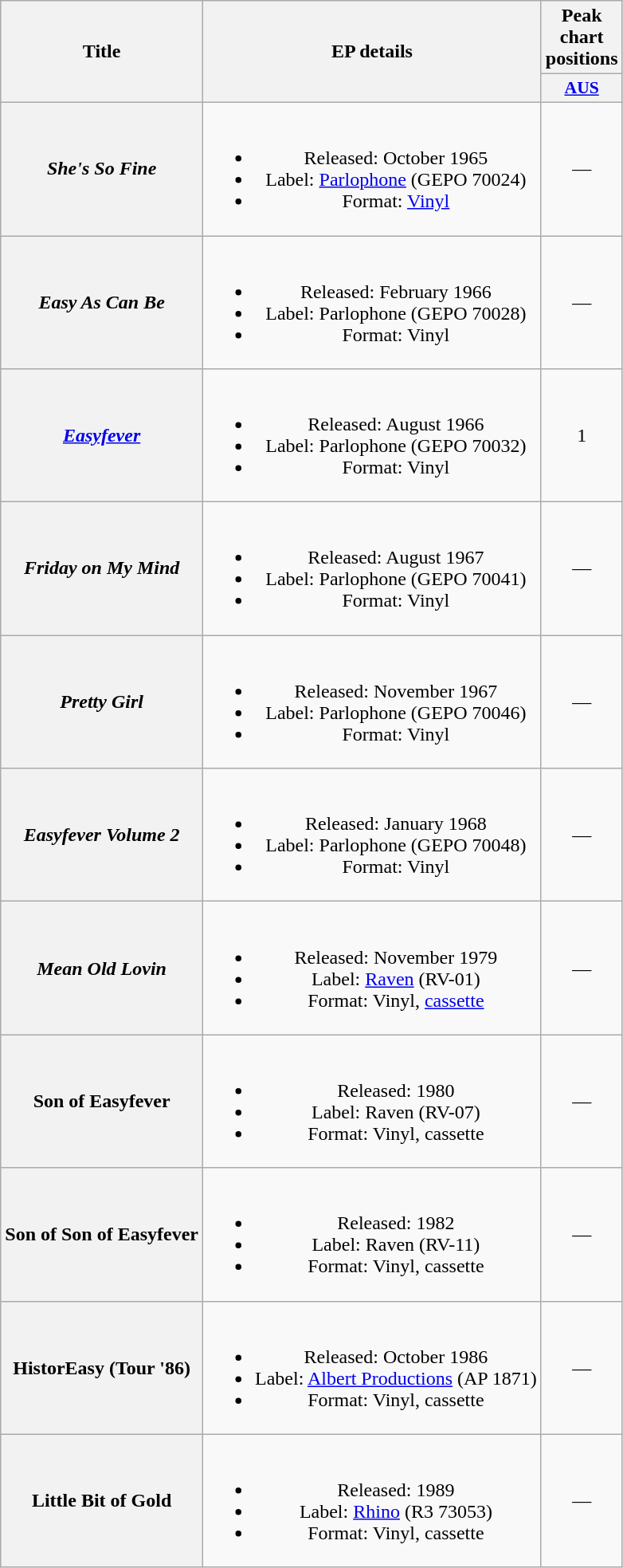<table class="wikitable plainrowheaders" style="text-align:center;">
<tr>
<th scope="col" rowspan="2">Title</th>
<th scope="col" rowspan="2">EP details</th>
<th scope="col">Peak chart positions</th>
</tr>
<tr>
<th scope="col" style="width:2.2em;font-size:90%;"><a href='#'>AUS</a><br></th>
</tr>
<tr>
<th scope="row"><em>She's So Fine</em></th>
<td><br><ul><li>Released: October 1965</li><li>Label: <a href='#'>Parlophone</a> (GEPO 70024)</li><li>Format: <a href='#'>Vinyl</a></li></ul></td>
<td>—</td>
</tr>
<tr>
<th scope="row"><em>Easy As Can Be</em></th>
<td><br><ul><li>Released: February 1966</li><li>Label: Parlophone (GEPO 70028)</li><li>Format: Vinyl</li></ul></td>
<td>—</td>
</tr>
<tr>
<th scope="row"><em><a href='#'>Easyfever</a></em></th>
<td><br><ul><li>Released: August 1966</li><li>Label: Parlophone (GEPO 70032)</li><li>Format: Vinyl</li></ul></td>
<td>1</td>
</tr>
<tr>
<th scope="row"><em>Friday on My Mind</em></th>
<td><br><ul><li>Released: August 1967</li><li>Label: Parlophone (GEPO 70041)</li><li>Format: Vinyl</li></ul></td>
<td>—</td>
</tr>
<tr>
<th scope="row"><em>Pretty Girl</em></th>
<td><br><ul><li>Released: November 1967</li><li>Label: Parlophone (GEPO 70046)</li><li>Format: Vinyl</li></ul></td>
<td>—</td>
</tr>
<tr>
<th scope="row"><em>Easyfever Volume 2</em></th>
<td><br><ul><li>Released: January 1968</li><li>Label: Parlophone (GEPO 70048)</li><li>Format: Vinyl</li></ul></td>
<td>—</td>
</tr>
<tr>
<th scope="row"><em>Mean Old Lovin<strong></th>
<td><br><ul><li>Released: November 1979</li><li>Label: <a href='#'>Raven</a> (RV-01)</li><li>Format: Vinyl, <a href='#'>cassette</a></li></ul></td>
<td>—</td>
</tr>
<tr>
<th scope="row"></em>Son of Easyfever<em></th>
<td><br><ul><li>Released: 1980</li><li>Label: Raven (RV-07)</li><li>Format: Vinyl, cassette</li></ul></td>
<td>—</td>
</tr>
<tr>
<th scope="row"></em>Son of Son of Easyfever<em></th>
<td><br><ul><li>Released: 1982</li><li>Label: Raven (RV-11)</li><li>Format: Vinyl, cassette</li></ul></td>
<td>—</td>
</tr>
<tr>
<th scope="row"></em>HistorEasy (Tour '86)<em></th>
<td><br><ul><li>Released: October 1986</li><li>Label: <a href='#'>Albert Productions</a> (AP 1871)</li><li>Format: Vinyl, cassette</li></ul></td>
<td>—</td>
</tr>
<tr>
<th scope="row"></em>Little Bit of Gold<em></th>
<td><br><ul><li>Released: 1989</li><li>Label: <a href='#'>Rhino</a> (R3 73053)</li><li>Format: Vinyl, cassette</li></ul></td>
<td>—</td>
</tr>
</table>
